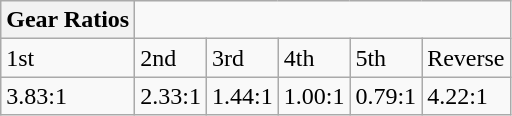<table class="wikitable">
<tr>
<th>Gear Ratios</th>
</tr>
<tr>
<td>1st</td>
<td>2nd</td>
<td>3rd</td>
<td>4th</td>
<td>5th</td>
<td>Reverse</td>
</tr>
<tr>
<td>3.83:1</td>
<td>2.33:1</td>
<td>1.44:1</td>
<td>1.00:1</td>
<td>0.79:1</td>
<td>4.22:1</td>
</tr>
</table>
